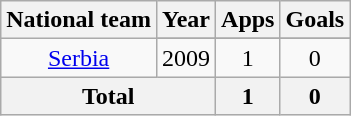<table class="wikitable" style="text-align:center">
<tr>
<th>National team</th>
<th>Year</th>
<th>Apps</th>
<th>Goals</th>
</tr>
<tr>
<td rowspan="2"><a href='#'>Serbia</a></td>
</tr>
<tr>
<td>2009</td>
<td>1</td>
<td>0</td>
</tr>
<tr>
<th colspan=2>Total</th>
<th>1</th>
<th>0</th>
</tr>
</table>
